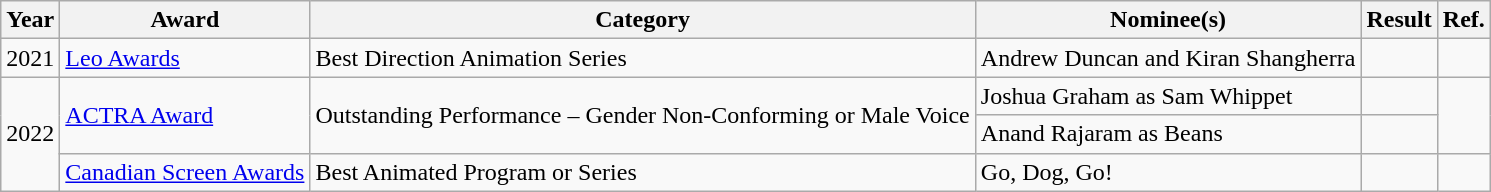<table class="wikitable">
<tr>
<th>Year</th>
<th>Award</th>
<th>Category</th>
<th>Nominee(s)</th>
<th>Result</th>
<th>Ref.</th>
</tr>
<tr>
<td>2021</td>
<td><a href='#'>Leo Awards</a></td>
<td>Best Direction Animation Series</td>
<td>Andrew Duncan and Kiran Shangherra </td>
<td></td>
<td style="text-align:center;"></td>
</tr>
<tr>
<td rowspan="3">2022</td>
<td rowspan="2"><a href='#'>ACTRA Award</a></td>
<td rowspan="2">Outstanding Performance – Gender Non-Conforming or Male Voice</td>
<td>Joshua Graham as Sam Whippet </td>
<td></td>
<td rowspan="2" style="text-align:center;"></td>
</tr>
<tr>
<td>Anand Rajaram as Beans </td>
<td></td>
</tr>
<tr>
<td><a href='#'>Canadian Screen Awards</a></td>
<td>Best Animated Program or Series</td>
<td>Go, Dog, Go!</td>
<td></td>
<td style="text-align:center;"></td>
</tr>
</table>
